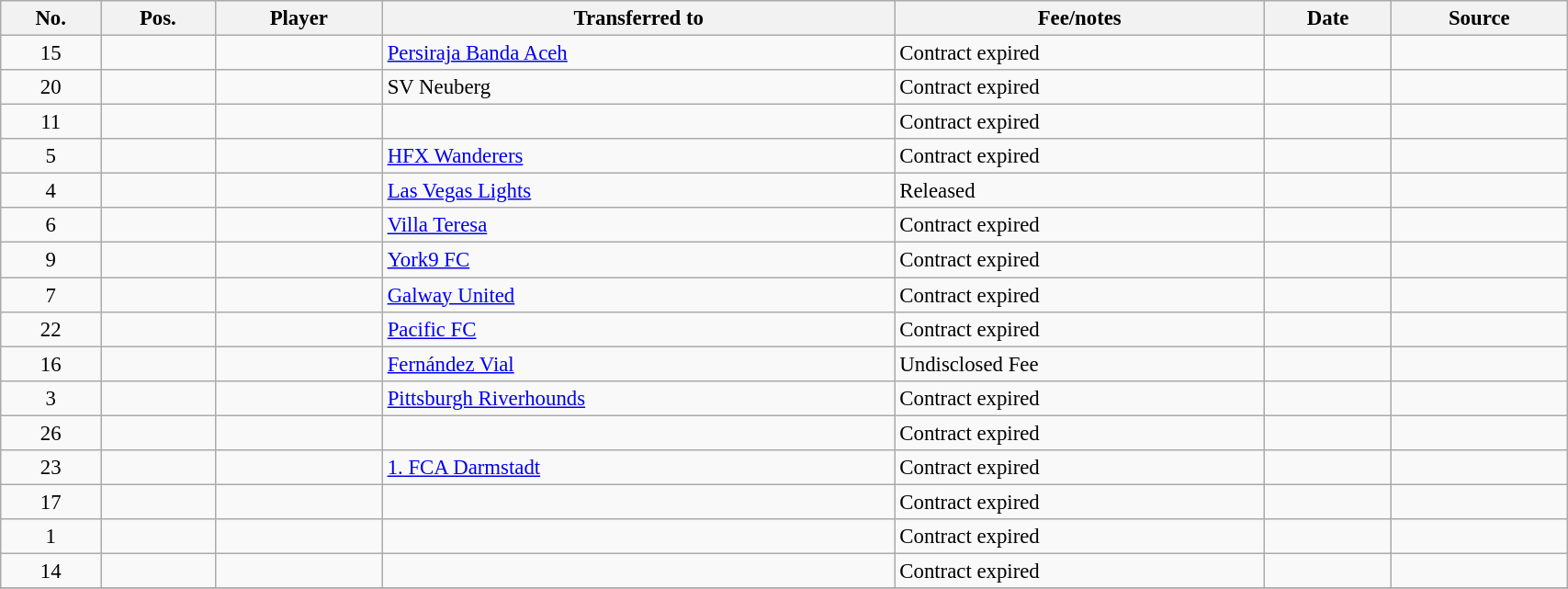<table class="wikitable sortable" style="width:90%; font-size:95%;">
<tr>
<th>No.</th>
<th>Pos.</th>
<th>Player</th>
<th>Transferred to</th>
<th>Fee/notes</th>
<th>Date</th>
<th>Source</th>
</tr>
<tr>
<td align=center>15</td>
<td align=center></td>
<td></td>
<td> <a href='#'>Persiraja Banda Aceh</a></td>
<td>Contract expired</td>
<td></td>
<td></td>
</tr>
<tr>
<td align=center>20</td>
<td align=center></td>
<td></td>
<td> SV Neuberg</td>
<td>Contract expired</td>
<td></td>
<td></td>
</tr>
<tr>
<td align=center>11</td>
<td align=center></td>
<td></td>
<td></td>
<td>Contract expired</td>
<td></td>
<td></td>
</tr>
<tr>
<td align=center>5</td>
<td align=center></td>
<td></td>
<td> <a href='#'>HFX Wanderers</a></td>
<td>Contract expired</td>
<td></td>
<td></td>
</tr>
<tr>
<td align=center>4</td>
<td align=center></td>
<td></td>
<td> <a href='#'>Las Vegas Lights</a></td>
<td>Released</td>
<td></td>
<td></td>
</tr>
<tr>
<td align=center>6</td>
<td align=center></td>
<td></td>
<td> <a href='#'>Villa Teresa</a></td>
<td>Contract expired</td>
<td></td>
<td></td>
</tr>
<tr>
<td align=center>9</td>
<td align=center></td>
<td></td>
<td> <a href='#'>York9 FC</a></td>
<td>Contract expired</td>
<td></td>
<td></td>
</tr>
<tr>
<td align=center>7</td>
<td align=center></td>
<td></td>
<td> <a href='#'>Galway United</a></td>
<td>Contract expired</td>
<td></td>
<td></td>
</tr>
<tr>
<td align=center>22</td>
<td align=center></td>
<td></td>
<td> <a href='#'>Pacific FC</a></td>
<td>Contract expired</td>
<td></td>
<td></td>
</tr>
<tr>
<td align=center>16</td>
<td align=center></td>
<td></td>
<td> <a href='#'>Fernández Vial</a></td>
<td>Undisclosed Fee</td>
<td></td>
<td></td>
</tr>
<tr>
<td align=center>3</td>
<td align=center></td>
<td></td>
<td> <a href='#'>Pittsburgh Riverhounds</a></td>
<td>Contract expired</td>
<td></td>
<td></td>
</tr>
<tr>
<td align=center>26</td>
<td align=center></td>
<td></td>
<td></td>
<td>Contract expired</td>
<td></td>
<td></td>
</tr>
<tr>
<td align=center>23</td>
<td align=center></td>
<td></td>
<td> <a href='#'>1. FCA Darmstadt</a></td>
<td>Contract expired</td>
<td></td>
<td></td>
</tr>
<tr>
<td align=center>17</td>
<td align=center></td>
<td></td>
<td></td>
<td>Contract expired</td>
<td></td>
<td></td>
</tr>
<tr>
<td align=center>1</td>
<td align=center></td>
<td></td>
<td></td>
<td>Contract expired</td>
<td></td>
<td></td>
</tr>
<tr>
<td align=center>14</td>
<td align=center></td>
<td></td>
<td></td>
<td>Contract expired</td>
<td></td>
<td></td>
</tr>
<tr>
</tr>
</table>
